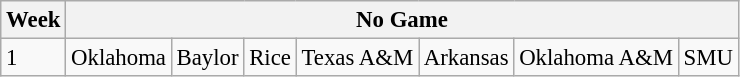<table class="wikitable" style="font-size:95%">
<tr>
<th>Week</th>
<th colspan="10">No Game</th>
</tr>
<tr>
<td>1</td>
<td>Oklahoma</td>
<td>Baylor</td>
<td>Rice</td>
<td>Texas A&M</td>
<td>Arkansas</td>
<td>Oklahoma A&M</td>
<td>SMU</td>
</tr>
</table>
